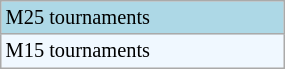<table class="wikitable" style="font-size:85%; width:15%;">
<tr style="background:lightblue;">
<td>M25 tournaments</td>
</tr>
<tr style="background:#f0f8ff;">
<td>M15 tournaments</td>
</tr>
</table>
